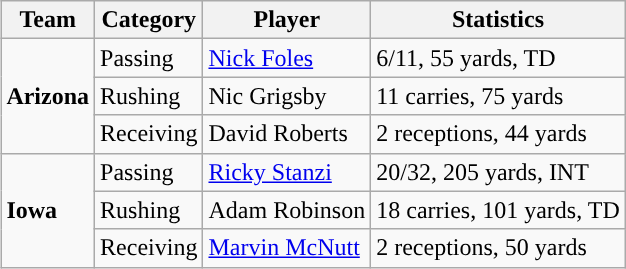<table class="wikitable" style="float: right;">
<tr>
<th>Team</th>
<th>Category</th>
<th>Player</th>
<th>Statistics</th>
</tr>
<tr>
<td rowspan=3><strong>Arizona</strong></td>
<td>Passing</td>
<td><a href='#'>Nick Foles</a></td>
<td>6/11, 55 yards, TD</td>
</tr>
<tr>
<td>Rushing</td>
<td>Nic Grigsby</td>
<td>11 carries, 75 yards</td>
</tr>
<tr>
<td>Receiving</td>
<td>David Roberts</td>
<td>2 receptions, 44 yards</td>
</tr>
<tr>
<td rowspan=3><strong>Iowa</strong></td>
<td>Passing</td>
<td><a href='#'>Ricky Stanzi</a></td>
<td>20/32, 205 yards, INT</td>
</tr>
<tr>
<td>Rushing</td>
<td>Adam Robinson</td>
<td>18 carries, 101 yards, TD</td>
</tr>
<tr>
<td>Receiving</td>
<td><a href='#'>Marvin McNutt</a></td>
<td>2 receptions, 50 yards</td>
</tr>
</table>
